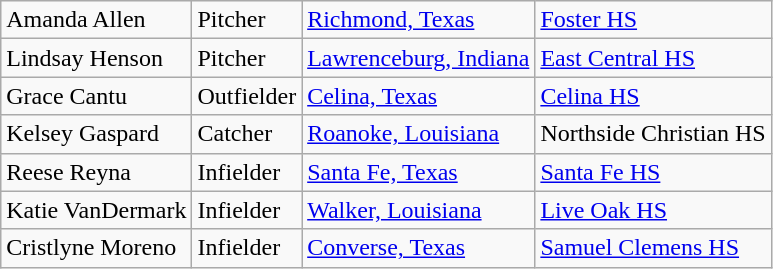<table class="wikitable">
<tr>
<td>Amanda Allen</td>
<td>Pitcher</td>
<td><a href='#'>Richmond, Texas</a></td>
<td><a href='#'>Foster HS</a></td>
</tr>
<tr>
<td>Lindsay Henson</td>
<td>Pitcher</td>
<td><a href='#'>Lawrenceburg, Indiana</a></td>
<td><a href='#'>East Central HS</a></td>
</tr>
<tr>
<td>Grace Cantu</td>
<td>Outfielder</td>
<td><a href='#'>Celina, Texas</a></td>
<td><a href='#'>Celina HS</a></td>
</tr>
<tr>
<td>Kelsey Gaspard</td>
<td>Catcher</td>
<td><a href='#'>Roanoke, Louisiana</a></td>
<td>Northside Christian HS</td>
</tr>
<tr>
<td>Reese Reyna</td>
<td>Infielder</td>
<td><a href='#'>Santa Fe, Texas</a></td>
<td><a href='#'>Santa Fe HS</a></td>
</tr>
<tr>
<td>Katie VanDermark</td>
<td>Infielder</td>
<td><a href='#'>Walker, Louisiana</a></td>
<td><a href='#'>Live Oak HS</a></td>
</tr>
<tr>
<td>Cristlyne Moreno</td>
<td>Infielder</td>
<td><a href='#'>Converse, Texas</a></td>
<td><a href='#'>Samuel Clemens HS</a></td>
</tr>
</table>
